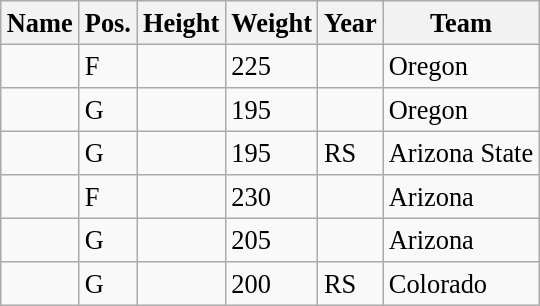<table class="wikitable sortable" style="font-size:110%;" border="1">
<tr>
<th>Name</th>
<th>Pos.</th>
<th>Height</th>
<th>Weight</th>
<th>Year</th>
<th>Team</th>
</tr>
<tr>
<td></td>
<td>F</td>
<td></td>
<td>225</td>
<td></td>
<td>Oregon</td>
</tr>
<tr>
<td></td>
<td>G</td>
<td></td>
<td>195</td>
<td></td>
<td>Oregon</td>
</tr>
<tr>
<td></td>
<td>G</td>
<td></td>
<td>195</td>
<td>RS </td>
<td>Arizona State</td>
</tr>
<tr>
<td></td>
<td>F</td>
<td></td>
<td>230</td>
<td></td>
<td>Arizona</td>
</tr>
<tr>
<td></td>
<td>G</td>
<td></td>
<td>205</td>
<td></td>
<td>Arizona</td>
</tr>
<tr>
<td></td>
<td>G</td>
<td></td>
<td>200</td>
<td>RS </td>
<td>Colorado</td>
</tr>
</table>
